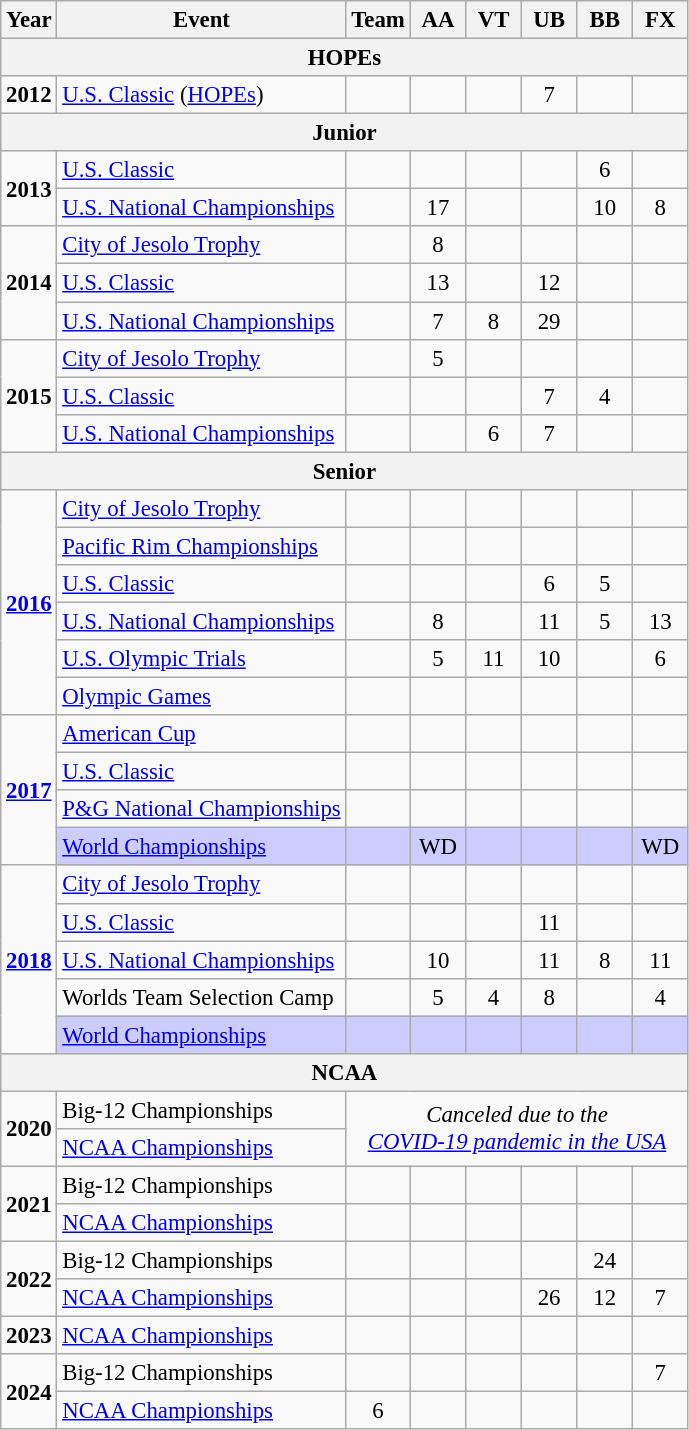<table class="wikitable" style="text-align:center; font-size:95%;">
<tr>
<th align=center>Year</th>
<th align=center>Event</th>
<th style="width:30px;">Team</th>
<th style="width:30px;">AA</th>
<th style="width:30px;">VT</th>
<th style="width:30px;">UB</th>
<th style="width:30px;">BB</th>
<th style="width:30px;">FX</th>
</tr>
<tr>
<th colspan="8"><strong>HOPEs</strong></th>
</tr>
<tr>
<td rowspan="1"><strong>2012</strong></td>
<td align=left><a href='#'>U.S. Classic</a> (<a href='#'>HOPEs</a>)</td>
<td></td>
<td></td>
<td></td>
<td>7</td>
<td></td>
<td></td>
</tr>
<tr>
<th colspan="8"><strong>Junior</strong></th>
</tr>
<tr>
<td rowspan="2"><strong>2013</strong></td>
<td align=left><a href='#'>U.S. Classic</a></td>
<td></td>
<td></td>
<td></td>
<td></td>
<td>6</td>
<td></td>
</tr>
<tr>
<td align=left><a href='#'>U.S. National Championships</a></td>
<td></td>
<td>17</td>
<td></td>
<td></td>
<td>10</td>
<td>8</td>
</tr>
<tr>
<td rowspan="3"><strong>2014</strong></td>
<td align=left><a href='#'>City of Jesolo Trophy</a></td>
<td></td>
<td>8</td>
<td></td>
<td></td>
<td></td>
<td></td>
</tr>
<tr>
<td align=left><a href='#'>U.S. Classic</a></td>
<td></td>
<td>13</td>
<td></td>
<td>12</td>
<td></td>
<td></td>
</tr>
<tr>
<td align=left><a href='#'>U.S. National Championships</a></td>
<td></td>
<td>7</td>
<td>8</td>
<td>29</td>
<td></td>
<td></td>
</tr>
<tr>
<td rowspan="3"><strong>2015</strong></td>
<td align="left"><a href='#'>City of Jesolo Trophy</a></td>
<td></td>
<td>5</td>
<td></td>
<td></td>
<td></td>
<td></td>
</tr>
<tr>
<td align=left><a href='#'>U.S. Classic</a></td>
<td></td>
<td></td>
<td></td>
<td>7</td>
<td>4</td>
<td></td>
</tr>
<tr>
<td align=left><a href='#'>U.S. National Championships</a></td>
<td></td>
<td></td>
<td>6</td>
<td>7</td>
<td></td>
<td></td>
</tr>
<tr>
<th colspan="8"><strong>Senior</strong></th>
</tr>
<tr>
<td rowspan="6"><strong><a href='#'>2016</a></strong></td>
<td align=left><a href='#'>City of Jesolo Trophy</a></td>
<td></td>
<td></td>
<td></td>
<td></td>
<td></td>
<td></td>
</tr>
<tr>
<td align=left><a href='#'>Pacific Rim Championships</a></td>
<td></td>
<td></td>
<td></td>
<td></td>
<td></td>
<td></td>
</tr>
<tr>
<td align=left><a href='#'>U.S. Classic</a></td>
<td></td>
<td></td>
<td></td>
<td>6</td>
<td>5</td>
<td></td>
</tr>
<tr>
<td align=left><a href='#'>U.S. National Championships</a></td>
<td></td>
<td>8</td>
<td></td>
<td>11</td>
<td>5</td>
<td>13</td>
</tr>
<tr>
<td align=left><a href='#'>U.S. Olympic Trials</a></td>
<td></td>
<td>5</td>
<td>11</td>
<td>10</td>
<td></td>
<td>6</td>
</tr>
<tr>
<td align=left><a href='#'>Olympic Games</a></td>
<td></td>
<td></td>
<td></td>
<td></td>
<td></td>
<td></td>
</tr>
<tr>
<td rowspan="4"><strong><a href='#'>2017</a></strong></td>
<td align=left><a href='#'>American Cup</a></td>
<td></td>
<td></td>
<td></td>
<td></td>
<td></td>
<td></td>
</tr>
<tr>
<td align=left><a href='#'>U.S. Classic</a></td>
<td></td>
<td></td>
<td></td>
<td></td>
<td></td>
<td></td>
</tr>
<tr>
<td align=left><a href='#'>P&G National Championships</a></td>
<td></td>
<td></td>
<td></td>
<td></td>
<td></td>
<td></td>
</tr>
<tr style="background:#ccf;">
<td align=left><a href='#'>World Championships</a></td>
<td></td>
<td>WD</td>
<td></td>
<td></td>
<td></td>
<td>WD</td>
</tr>
<tr>
<td rowspan="5"><strong><a href='#'>2018</a></strong></td>
<td align=left><a href='#'>City of Jesolo Trophy</a></td>
<td></td>
<td></td>
<td></td>
<td></td>
<td></td>
<td></td>
</tr>
<tr>
<td align=left><a href='#'>U.S. Classic</a></td>
<td></td>
<td></td>
<td></td>
<td>11</td>
<td></td>
<td></td>
</tr>
<tr>
<td align=left><a href='#'>U.S. National Championships</a></td>
<td></td>
<td>10</td>
<td></td>
<td>11</td>
<td>8</td>
<td>11</td>
</tr>
<tr>
<td align=left>Worlds Team Selection Camp</td>
<td></td>
<td>5</td>
<td>4</td>
<td>8</td>
<td></td>
<td>4</td>
</tr>
<tr bgcolor=#CCCCFF>
<td align=left><a href='#'>World Championships</a></td>
<td></td>
<td></td>
<td></td>
<td></td>
<td></td>
<td></td>
</tr>
<tr>
<th colspan="8"><strong>NCAA</strong></th>
</tr>
<tr>
<td rowspan="2"><strong>2020</strong></td>
<td align=left>Big-12 Championships</td>
<td rowspan="2" colspan="6"><em>Canceled due to the<br><a href='#'>COVID-19 pandemic in the USA</a></em></td>
</tr>
<tr>
<td align=left><a href='#'>NCAA Championships</a></td>
</tr>
<tr>
<td rowspan="2"><strong>2021</strong></td>
<td align=left>Big-12 Championships</td>
<td></td>
<td></td>
<td></td>
<td></td>
<td></td>
<td></td>
</tr>
<tr>
<td align=left><a href='#'>NCAA Championships</a></td>
<td></td>
<td></td>
<td></td>
<td></td>
<td></td>
<td></td>
</tr>
<tr>
<td rowspan="2"><strong>2022</strong></td>
<td align=left>Big-12 Championships</td>
<td></td>
<td></td>
<td></td>
<td></td>
<td>24</td>
<td></td>
</tr>
<tr>
<td align=left><a href='#'>NCAA Championships</a></td>
<td></td>
<td></td>
<td></td>
<td>26</td>
<td>12</td>
<td>7</td>
</tr>
<tr>
<td rowspan="1"><strong>2023</strong></td>
<td align=left><a href='#'>NCAA Championships</a></td>
<td></td>
<td></td>
<td></td>
<td></td>
<td></td>
<td></td>
</tr>
<tr>
<td rowspan="2"><strong>2024</strong></td>
<td align=left>Big-12 Championships</td>
<td></td>
<td></td>
<td></td>
<td></td>
<td></td>
<td>7</td>
</tr>
<tr>
<td align=left><a href='#'>NCAA Championships</a></td>
<td>6</td>
<td></td>
<td></td>
<td></td>
<td></td>
<td></td>
</tr>
</table>
